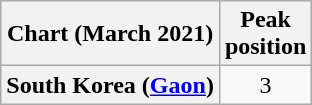<table class="wikitable plainrowheaders" style="text-align:center">
<tr>
<th scope="col">Chart (March 2021)</th>
<th scope="col">Peak<br>position</th>
</tr>
<tr>
<th scope="row">South Korea (<a href='#'>Gaon</a>)</th>
<td>3</td>
</tr>
</table>
